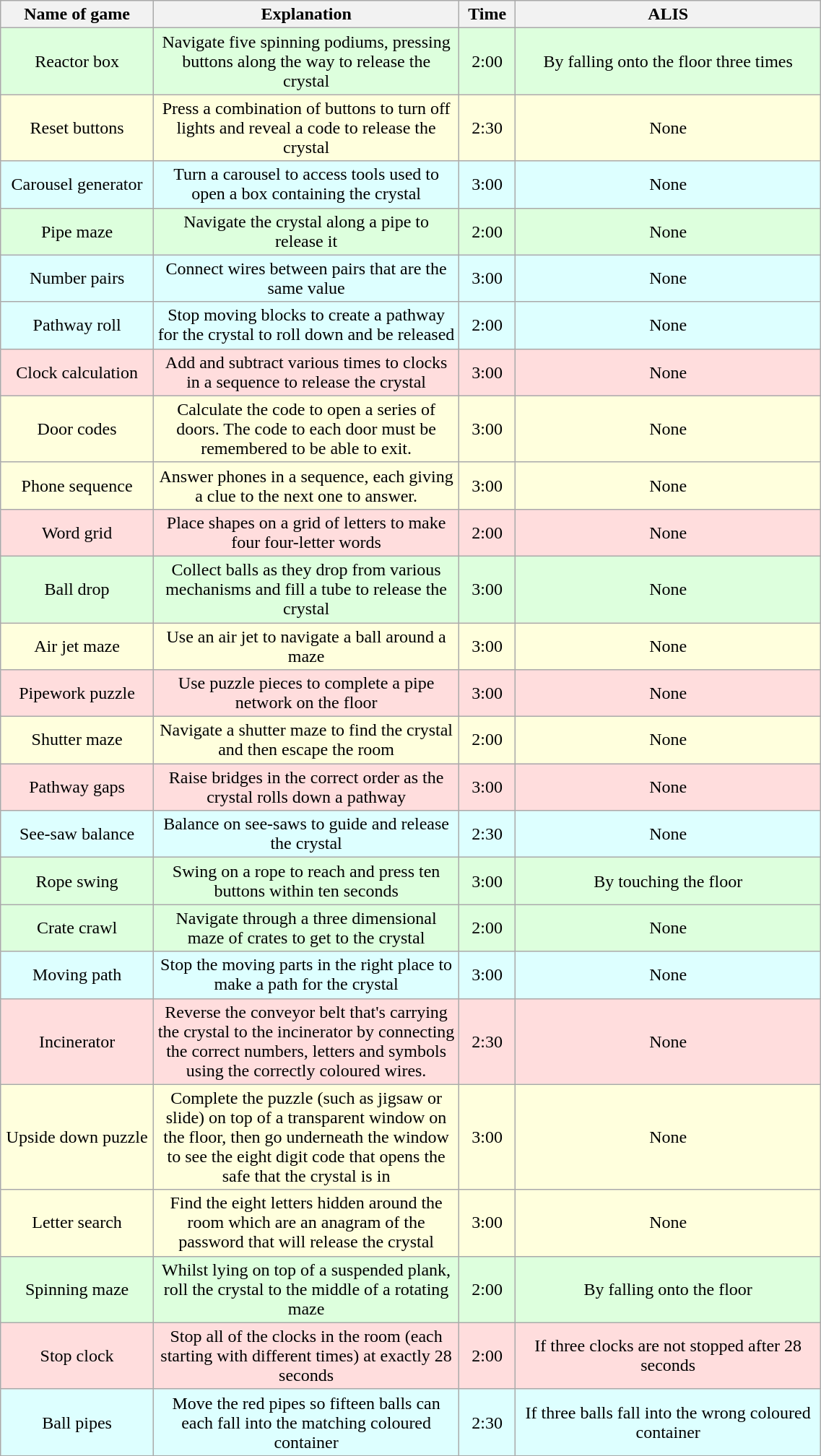<table class="wikitable sortable"  style="width:60%; left:0 auto; text-align:center;">
<tr>
<th style="width:15%;">Name of game</th>
<th style="width:30%;">Explanation</th>
<th style="width:5%;">Time</th>
<th style="width:30%;">ALIS</th>
</tr>
<tr style="background:#dfd;">
<td>Reactor box</td>
<td>Navigate five spinning podiums, pressing buttons along the way to release the crystal</td>
<td>2:00</td>
<td>By falling onto the floor three times</td>
</tr>
<tr style="background:#ffd;">
<td>Reset buttons</td>
<td>Press a combination of buttons to turn off lights and reveal a code to release the crystal</td>
<td>2:30</td>
<td>None</td>
</tr>
<tr style="background:#dff;">
<td>Carousel generator</td>
<td>Turn a carousel to access tools used to open a box containing the crystal</td>
<td>3:00</td>
<td>None</td>
</tr>
<tr style="background:#dfd;">
<td>Pipe maze</td>
<td>Navigate the crystal along a pipe to release it</td>
<td>2:00</td>
<td>None</td>
</tr>
<tr style="background:#dff;">
<td>Number pairs</td>
<td>Connect wires between pairs that are the same value</td>
<td>3:00</td>
<td>None</td>
</tr>
<tr style="background:#dff;">
<td>Pathway roll</td>
<td>Stop moving blocks to create a pathway for the crystal to roll down and be released</td>
<td>2:00</td>
<td>None</td>
</tr>
<tr style="background:#fdd;">
<td>Clock calculation</td>
<td>Add and subtract various times to clocks in a sequence to release the crystal</td>
<td>3:00</td>
<td>None</td>
</tr>
<tr style="background:#ffd;">
<td>Door codes</td>
<td>Calculate the code to open a series of doors. The code to each door must be remembered to be able to exit.</td>
<td>3:00</td>
<td>None</td>
</tr>
<tr style="background:#ffd;">
<td>Phone sequence</td>
<td>Answer phones in a sequence, each giving a clue to the next one to answer.</td>
<td>3:00</td>
<td>None</td>
</tr>
<tr style="background:#fdd;">
<td>Word grid</td>
<td>Place shapes on a grid of letters to make four four-letter words</td>
<td>2:00</td>
<td>None</td>
</tr>
<tr style="background:#dfd;">
<td>Ball drop</td>
<td>Collect balls as they drop from various mechanisms and fill a tube to release the crystal</td>
<td>3:00</td>
<td>None</td>
</tr>
<tr style="background:#ffd;">
<td>Air jet maze</td>
<td>Use an air jet to navigate a ball around a maze</td>
<td>3:00</td>
<td>None</td>
</tr>
<tr style="background:#fdd;">
<td>Pipework puzzle</td>
<td>Use puzzle pieces to complete a pipe network on the floor</td>
<td>3:00</td>
<td>None</td>
</tr>
<tr style="background:#ffd;">
<td>Shutter maze</td>
<td>Navigate a shutter maze to find the crystal and then escape the room</td>
<td>2:00</td>
<td>None</td>
</tr>
<tr style="background:#fdd;">
<td>Pathway gaps</td>
<td>Raise bridges in the correct order as the crystal rolls down a pathway</td>
<td>3:00</td>
<td>None</td>
</tr>
<tr style="background:#dff;">
<td>See-saw balance</td>
<td>Balance on see-saws to guide and release the crystal</td>
<td>2:30</td>
<td>None</td>
</tr>
<tr style="background:#dfd;">
<td>Rope swing</td>
<td>Swing on a rope to reach and press ten buttons within ten seconds</td>
<td>3:00</td>
<td>By touching the floor</td>
</tr>
<tr style="background:#dfd;">
<td>Crate crawl</td>
<td>Navigate through a three dimensional maze of crates to get to the crystal</td>
<td>2:00</td>
<td>None</td>
</tr>
<tr style="background:#dff;">
<td>Moving path</td>
<td>Stop the moving parts in the right place to make a path for the crystal</td>
<td>3:00</td>
<td>None</td>
</tr>
<tr style="background:#fdd;">
<td>Incinerator</td>
<td>Reverse the conveyor belt that's carrying the crystal to the incinerator by connecting the correct numbers, letters and symbols using the correctly coloured wires.</td>
<td>2:30</td>
<td>None</td>
</tr>
<tr style="background:#ffd;">
<td>Upside down puzzle</td>
<td>Complete the puzzle (such as jigsaw or slide) on top of a transparent window on the floor, then go underneath the window to see the eight digit code that opens the safe that the crystal is in</td>
<td>3:00</td>
<td>None</td>
</tr>
<tr style="background:#ffd;">
<td>Letter search</td>
<td>Find the eight letters hidden around the room which are an anagram of the password that will release the crystal</td>
<td>3:00</td>
<td>None</td>
</tr>
<tr style="background:#dfd;">
<td>Spinning maze</td>
<td>Whilst lying on top of a suspended plank, roll the crystal to the middle of a rotating maze</td>
<td>2:00</td>
<td>By falling onto the floor</td>
</tr>
<tr style="background:#fdd;">
<td>Stop clock</td>
<td>Stop all of the clocks in the room (each starting with different times) at exactly 28 seconds</td>
<td>2:00</td>
<td>If three clocks are not stopped after 28 seconds</td>
</tr>
<tr style="background:#dff;">
<td>Ball pipes</td>
<td>Move the red pipes so fifteen balls can each fall into the matching coloured container</td>
<td>2:30</td>
<td>If three balls fall into the wrong coloured container</td>
</tr>
</table>
